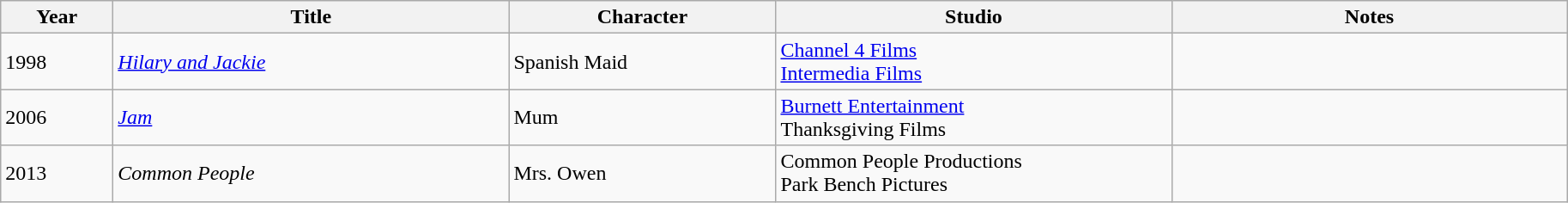<table class="wikitable">
<tr>
<th scope="col" width="80">Year</th>
<th scope="col" width="300">Title</th>
<th scope="col" width="200">Character</th>
<th scope="col" width="300">Studio</th>
<th scope="col" width="300">Notes</th>
</tr>
<tr>
<td>1998</td>
<td><em><a href='#'>Hilary and Jackie</a></em></td>
<td>Spanish Maid</td>
<td><a href='#'>Channel 4 Films</a><br><a href='#'>Intermedia Films</a></td>
<td></td>
</tr>
<tr>
<td>2006</td>
<td><em><a href='#'>Jam</a></em></td>
<td>Mum</td>
<td><a href='#'>Burnett Entertainment</a><br>Thanksgiving Films</td>
<td></td>
</tr>
<tr>
<td>2013</td>
<td><em>Common People</em></td>
<td>Mrs. Owen</td>
<td>Common People Productions<br>Park Bench Pictures</td>
<td></td>
</tr>
</table>
